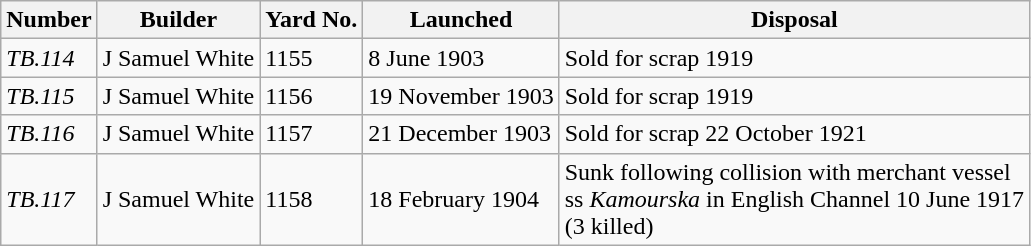<table class="wikitable">
<tr>
<th>Number</th>
<th>Builder</th>
<th>Yard No.</th>
<th>Launched</th>
<th>Disposal</th>
</tr>
<tr>
<td><em>TB.114</em></td>
<td>J Samuel White</td>
<td>1155</td>
<td>8 June 1903</td>
<td>Sold for scrap 1919</td>
</tr>
<tr>
<td><em>TB.115</em></td>
<td>J Samuel White</td>
<td>1156</td>
<td>19 November 1903</td>
<td>Sold for scrap 1919</td>
</tr>
<tr>
<td><em>TB.116</em></td>
<td>J Samuel White</td>
<td>1157</td>
<td>21 December 1903</td>
<td>Sold for scrap 22 October 1921</td>
</tr>
<tr>
<td><em>TB.117</em></td>
<td>J Samuel White</td>
<td>1158</td>
<td>18 February 1904</td>
<td>Sunk following collision with merchant vessel<br> ss <em>Kamourska</em> in English Channel 10 June 1917<br> (3 killed)</td>
</tr>
</table>
